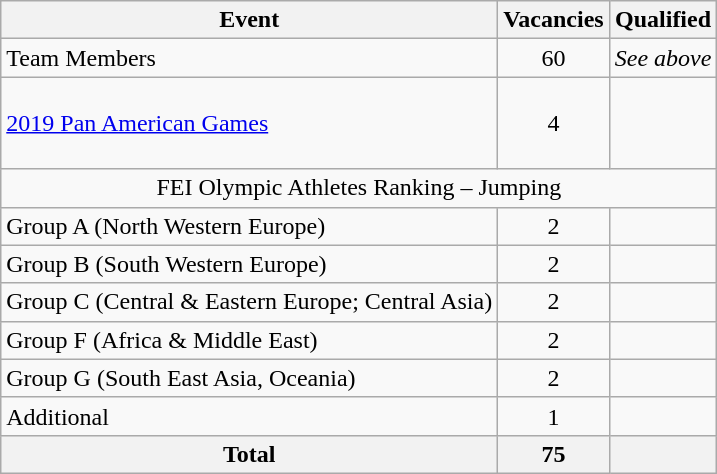<table class="wikitable">
<tr>
<th scope="col">Event</th>
<th>Vacancies</th>
<th>Qualified</th>
</tr>
<tr>
<td>Team Members</td>
<td align="center">60</td>
<td><em>See above</em></td>
</tr>
<tr>
<td><a href='#'>2019 Pan American Games</a></td>
<td align=center>4</td>
<td><br><br><br></td>
</tr>
<tr>
<td align="center" colspan="3">FEI Olympic Athletes Ranking – Jumping</td>
</tr>
<tr>
<td>Group A (North Western Europe)</td>
<td align="center">2</td>
<td><br></td>
</tr>
<tr>
<td>Group B (South Western Europe)</td>
<td align="center">2</td>
<td><br></td>
</tr>
<tr>
<td>Group C (Central & Eastern Europe; Central Asia)</td>
<td align="center">2</td>
<td><br></td>
</tr>
<tr>
<td>Group F (Africa & Middle East)</td>
<td align="center">2</td>
<td><br></td>
</tr>
<tr>
<td>Group G (South East Asia, Oceania)</td>
<td align=center>2</td>
<td><br></td>
</tr>
<tr>
<td>Additional</td>
<td align="center">1</td>
<td></td>
</tr>
<tr>
<th>Total</th>
<th>75</th>
<th></th>
</tr>
</table>
